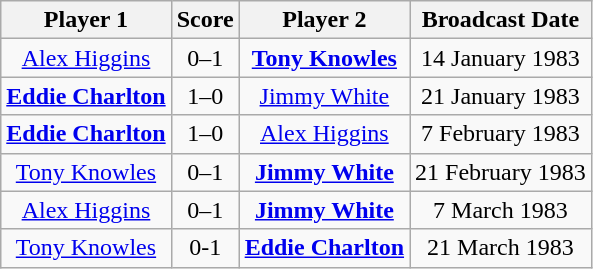<table class="wikitable" style="text-align: center">
<tr>
<th>Player 1</th>
<th>Score</th>
<th>Player 2</th>
<th>Broadcast Date</th>
</tr>
<tr>
<td> <a href='#'>Alex Higgins</a></td>
<td>0–1</td>
<td> <strong><a href='#'>Tony Knowles</a></strong></td>
<td>14 January 1983</td>
</tr>
<tr>
<td> <strong><a href='#'>Eddie Charlton</a></strong></td>
<td>1–0</td>
<td> <a href='#'>Jimmy White</a></td>
<td>21 January 1983</td>
</tr>
<tr>
<td> <strong><a href='#'>Eddie Charlton</a></strong></td>
<td>1–0</td>
<td> <a href='#'>Alex Higgins</a></td>
<td>7 February 1983</td>
</tr>
<tr>
<td> <a href='#'>Tony Knowles</a></td>
<td>0–1</td>
<td> <strong><a href='#'>Jimmy White</a></strong></td>
<td>21 February 1983</td>
</tr>
<tr>
<td> <a href='#'>Alex Higgins</a></td>
<td>0–1</td>
<td> <strong><a href='#'>Jimmy White</a></strong></td>
<td>7 March 1983</td>
</tr>
<tr>
<td> <a href='#'>Tony Knowles</a></td>
<td>0-1</td>
<td> <strong><a href='#'>Eddie Charlton</a></strong></td>
<td>21 March 1983</td>
</tr>
</table>
